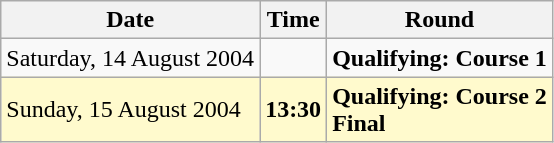<table class="wikitable">
<tr>
<th>Date</th>
<th>Time</th>
<th>Round</th>
</tr>
<tr>
<td>Saturday, 14 August 2004</td>
<td></td>
<td><strong>Qualifying: Course 1</strong></td>
</tr>
<tr style=background:lemonchiffon>
<td>Sunday, 15 August 2004</td>
<td><strong>13:30</strong></td>
<td><strong>Qualifying: Course 2</strong><br><strong>Final</strong></td>
</tr>
</table>
